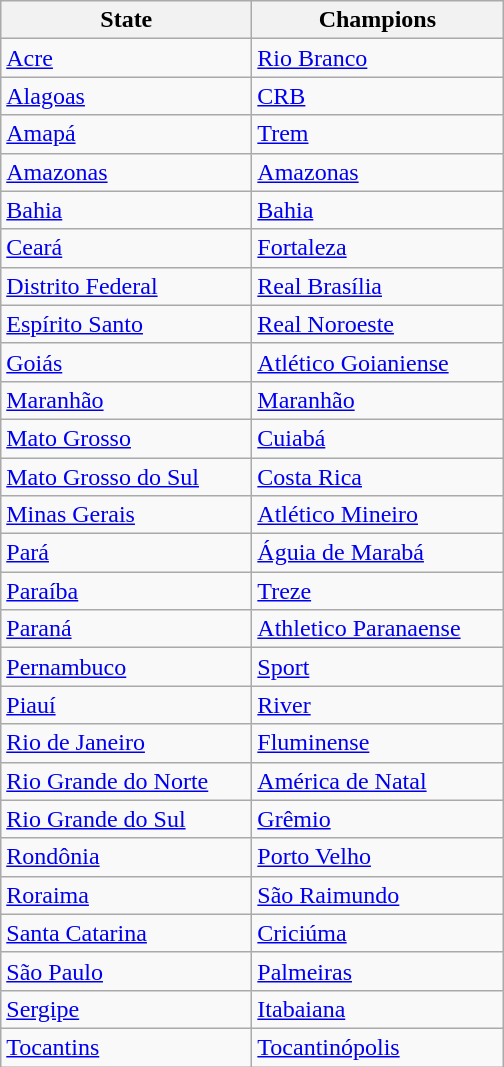<table class="wikitable">
<tr>
<th width=160px>State</th>
<th width=160px>Champions</th>
</tr>
<tr>
<td> <a href='#'>Acre</a></td>
<td><a href='#'>Rio Branco</a></td>
</tr>
<tr>
<td> <a href='#'>Alagoas</a></td>
<td><a href='#'>CRB</a></td>
</tr>
<tr>
<td> <a href='#'>Amapá</a></td>
<td><a href='#'>Trem</a></td>
</tr>
<tr>
<td> <a href='#'>Amazonas</a></td>
<td><a href='#'>Amazonas</a></td>
</tr>
<tr>
<td> <a href='#'>Bahia</a></td>
<td><a href='#'>Bahia</a></td>
</tr>
<tr>
<td> <a href='#'>Ceará</a></td>
<td><a href='#'>Fortaleza</a></td>
</tr>
<tr>
<td> <a href='#'>Distrito Federal</a></td>
<td><a href='#'>Real Brasília</a></td>
</tr>
<tr>
<td> <a href='#'>Espírito Santo</a></td>
<td><a href='#'>Real Noroeste</a></td>
</tr>
<tr>
<td> <a href='#'>Goiás</a></td>
<td><a href='#'>Atlético Goianiense</a></td>
</tr>
<tr>
<td> <a href='#'>Maranhão</a></td>
<td><a href='#'>Maranhão</a></td>
</tr>
<tr>
<td> <a href='#'>Mato Grosso</a></td>
<td><a href='#'>Cuiabá</a></td>
</tr>
<tr>
<td> <a href='#'>Mato Grosso do Sul</a></td>
<td><a href='#'>Costa Rica</a></td>
</tr>
<tr>
<td> <a href='#'>Minas Gerais</a></td>
<td><a href='#'>Atlético Mineiro</a></td>
</tr>
<tr>
<td> <a href='#'>Pará</a></td>
<td><a href='#'>Águia de Marabá</a></td>
</tr>
<tr>
<td> <a href='#'>Paraíba</a></td>
<td><a href='#'>Treze</a></td>
</tr>
<tr>
<td> <a href='#'>Paraná</a></td>
<td><a href='#'>Athletico Paranaense</a></td>
</tr>
<tr>
<td> <a href='#'>Pernambuco</a></td>
<td><a href='#'>Sport</a></td>
</tr>
<tr>
<td> <a href='#'>Piauí</a></td>
<td><a href='#'>River</a></td>
</tr>
<tr>
<td> <a href='#'>Rio de Janeiro</a></td>
<td><a href='#'>Fluminense</a></td>
</tr>
<tr>
<td> <a href='#'>Rio Grande do Norte</a></td>
<td><a href='#'>América de Natal</a></td>
</tr>
<tr>
<td> <a href='#'>Rio Grande do Sul</a></td>
<td><a href='#'>Grêmio</a></td>
</tr>
<tr>
<td> <a href='#'>Rondônia</a></td>
<td><a href='#'>Porto Velho</a></td>
</tr>
<tr>
<td> <a href='#'>Roraima</a></td>
<td><a href='#'>São Raimundo</a></td>
</tr>
<tr>
<td> <a href='#'>Santa Catarina</a></td>
<td><a href='#'>Criciúma</a></td>
</tr>
<tr>
<td> <a href='#'>São Paulo</a></td>
<td><a href='#'>Palmeiras</a></td>
</tr>
<tr>
<td> <a href='#'>Sergipe</a></td>
<td><a href='#'>Itabaiana</a></td>
</tr>
<tr>
<td> <a href='#'>Tocantins</a></td>
<td><a href='#'>Tocantinópolis</a></td>
</tr>
</table>
